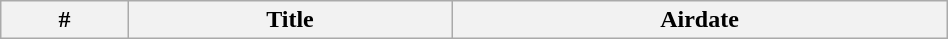<table class="wikitable plainrowheaders" style="width:50%;">
<tr>
<th>#</th>
<th>Title</th>
<th>Airdate<br>













</th>
</tr>
</table>
